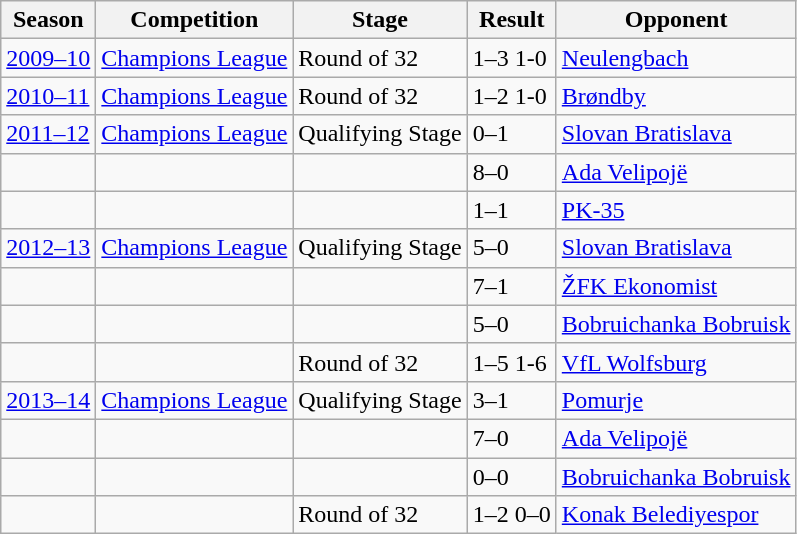<table class="wikitable">
<tr>
<th>Season</th>
<th>Competition</th>
<th>Stage</th>
<th>Result</th>
<th>Opponent</th>
</tr>
<tr>
<td><a href='#'>2009–10</a></td>
<td><a href='#'>Champions League</a></td>
<td>Round of 32</td>
<td>1–3 1-0</td>
<td> <a href='#'>Neulengbach</a></td>
</tr>
<tr>
<td><a href='#'>2010–11</a></td>
<td><a href='#'>Champions League</a></td>
<td>Round of 32</td>
<td>1–2 1-0</td>
<td> <a href='#'>Brøndby</a></td>
</tr>
<tr>
<td><a href='#'>2011–12</a></td>
<td><a href='#'>Champions League</a></td>
<td>Qualifying Stage</td>
<td>0–1</td>
<td> <a href='#'>Slovan Bratislava</a></td>
</tr>
<tr>
<td></td>
<td></td>
<td></td>
<td>8–0</td>
<td> <a href='#'>Ada Velipojë</a></td>
</tr>
<tr>
<td></td>
<td></td>
<td></td>
<td>1–1</td>
<td> <a href='#'>PK-35</a></td>
</tr>
<tr>
<td><a href='#'>2012–13</a></td>
<td><a href='#'>Champions League</a></td>
<td>Qualifying Stage</td>
<td>5–0</td>
<td> <a href='#'>Slovan Bratislava</a></td>
</tr>
<tr>
<td></td>
<td></td>
<td></td>
<td>7–1</td>
<td> <a href='#'>ŽFK Ekonomist</a></td>
</tr>
<tr>
<td></td>
<td></td>
<td></td>
<td>5–0</td>
<td> <a href='#'>Bobruichanka Bobruisk</a></td>
</tr>
<tr>
<td></td>
<td></td>
<td>Round of 32</td>
<td>1–5 1-6</td>
<td> <a href='#'>VfL Wolfsburg</a></td>
</tr>
<tr>
<td><a href='#'>2013–14</a></td>
<td><a href='#'>Champions League</a></td>
<td>Qualifying Stage</td>
<td>3–1</td>
<td> <a href='#'>Pomurje</a></td>
</tr>
<tr>
<td></td>
<td></td>
<td></td>
<td>7–0</td>
<td> <a href='#'>Ada Velipojë</a></td>
</tr>
<tr>
<td></td>
<td></td>
<td></td>
<td>0–0</td>
<td> <a href='#'>Bobruichanka Bobruisk</a></td>
</tr>
<tr>
<td></td>
<td></td>
<td>Round of 32</td>
<td>1–2 0–0</td>
<td> <a href='#'>Konak Belediyespor</a></td>
</tr>
</table>
